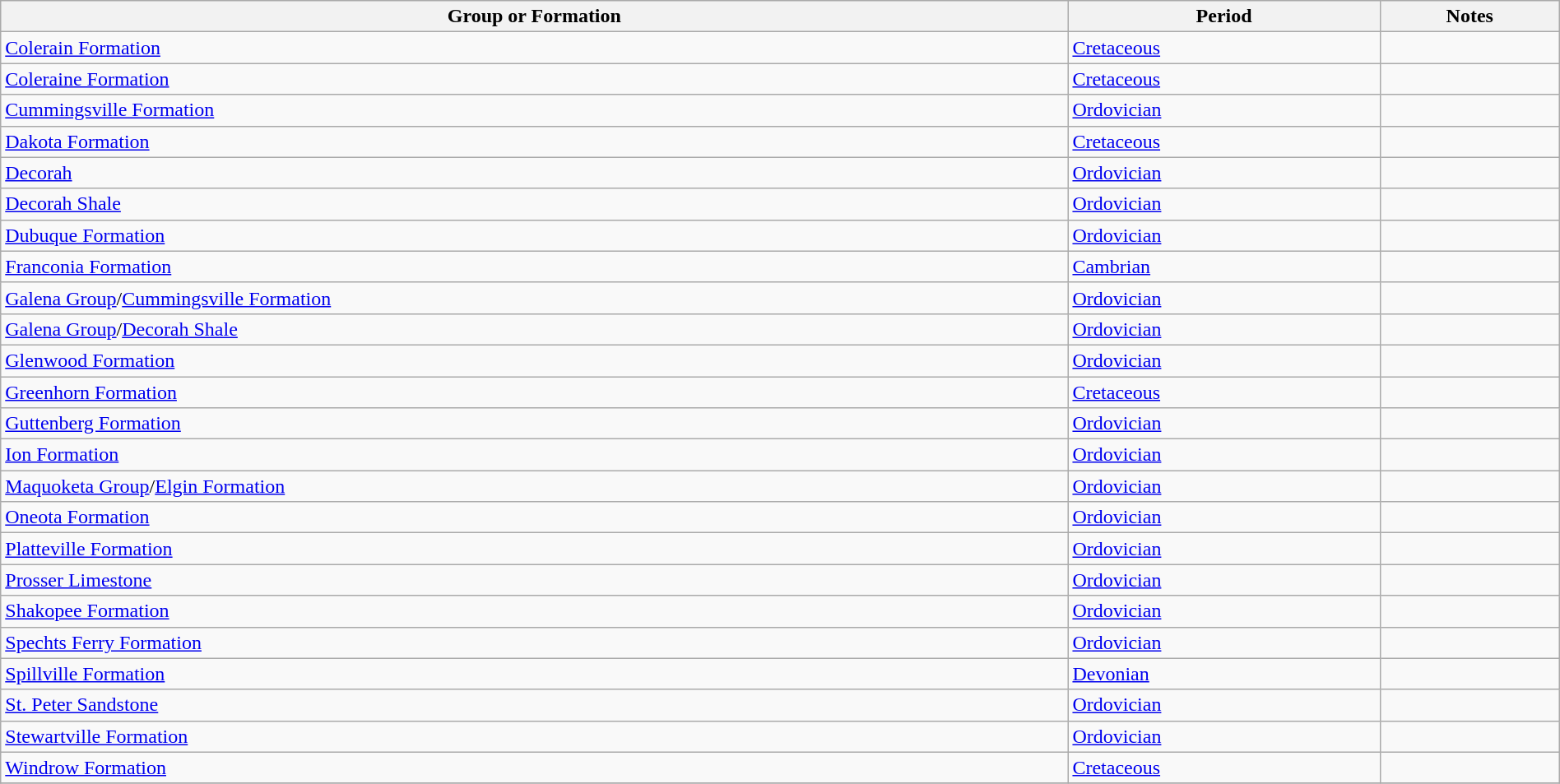<table class="wikitable sortable" style="width: 100%;">
<tr>
<th>Group or Formation</th>
<th>Period</th>
<th class="unsortable">Notes</th>
</tr>
<tr>
<td><a href='#'>Colerain Formation</a></td>
<td><a href='#'>Cretaceous</a></td>
<td></td>
</tr>
<tr>
<td><a href='#'>Coleraine Formation</a></td>
<td><a href='#'>Cretaceous</a></td>
<td></td>
</tr>
<tr>
<td><a href='#'>Cummingsville Formation</a></td>
<td><a href='#'>Ordovician</a></td>
<td></td>
</tr>
<tr>
<td><a href='#'>Dakota Formation</a></td>
<td><a href='#'>Cretaceous</a></td>
<td></td>
</tr>
<tr>
<td><a href='#'>Decorah</a></td>
<td><a href='#'>Ordovician</a></td>
<td></td>
</tr>
<tr>
<td><a href='#'>Decorah Shale</a></td>
<td><a href='#'>Ordovician</a></td>
<td></td>
</tr>
<tr>
<td><a href='#'>Dubuque Formation</a></td>
<td><a href='#'>Ordovician</a></td>
<td></td>
</tr>
<tr>
<td><a href='#'>Franconia Formation</a></td>
<td><a href='#'>Cambrian</a></td>
<td></td>
</tr>
<tr>
<td><a href='#'>Galena Group</a>/<a href='#'>Cummingsville Formation</a></td>
<td><a href='#'>Ordovician</a></td>
<td></td>
</tr>
<tr>
<td><a href='#'>Galena Group</a>/<a href='#'>Decorah Shale</a></td>
<td><a href='#'>Ordovician</a></td>
<td></td>
</tr>
<tr>
<td><a href='#'>Glenwood Formation</a></td>
<td><a href='#'>Ordovician</a></td>
<td></td>
</tr>
<tr>
<td><a href='#'>Greenhorn Formation</a></td>
<td><a href='#'>Cretaceous</a></td>
<td></td>
</tr>
<tr>
<td><a href='#'>Guttenberg Formation</a></td>
<td><a href='#'>Ordovician</a></td>
<td></td>
</tr>
<tr>
<td><a href='#'>Ion Formation</a></td>
<td><a href='#'>Ordovician</a></td>
<td></td>
</tr>
<tr>
<td><a href='#'>Maquoketa Group</a>/<a href='#'>Elgin Formation</a></td>
<td><a href='#'>Ordovician</a></td>
<td></td>
</tr>
<tr>
<td><a href='#'>Oneota Formation</a></td>
<td><a href='#'>Ordovician</a></td>
<td></td>
</tr>
<tr>
<td><a href='#'>Platteville Formation</a></td>
<td><a href='#'>Ordovician</a></td>
<td></td>
</tr>
<tr>
<td><a href='#'>Prosser Limestone</a></td>
<td><a href='#'>Ordovician</a></td>
<td></td>
</tr>
<tr>
<td><a href='#'>Shakopee Formation</a></td>
<td><a href='#'>Ordovician</a></td>
<td></td>
</tr>
<tr>
<td><a href='#'>Spechts Ferry Formation</a></td>
<td><a href='#'>Ordovician</a></td>
<td></td>
</tr>
<tr>
<td><a href='#'>Spillville Formation</a></td>
<td><a href='#'>Devonian</a></td>
<td></td>
</tr>
<tr>
<td><a href='#'>St. Peter Sandstone</a></td>
<td><a href='#'>Ordovician</a></td>
<td></td>
</tr>
<tr>
<td><a href='#'>Stewartville Formation</a></td>
<td><a href='#'>Ordovician</a></td>
<td></td>
</tr>
<tr>
<td><a href='#'>Windrow Formation</a></td>
<td><a href='#'>Cretaceous</a></td>
<td></td>
</tr>
<tr>
</tr>
</table>
